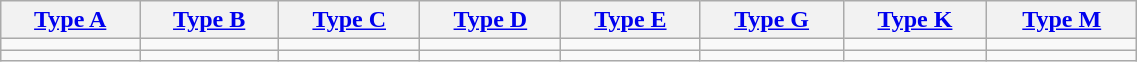<table class="wikitable" width=60%>
<tr>
<th><a href='#'>Type A</a></th>
<th><a href='#'>Type B</a></th>
<th><a href='#'>Type C</a></th>
<th><a href='#'>Type D</a></th>
<th><a href='#'>Type E</a></th>
<th><a href='#'>Type G</a></th>
<th><a href='#'>Type K</a></th>
<th><a href='#'>Type M</a></th>
</tr>
<tr>
<td></td>
<td></td>
<td></td>
<td></td>
<td></td>
<td></td>
<td></td>
<td></td>
</tr>
<tr>
<td></td>
<td></td>
<td></td>
<td></td>
<td></td>
<td></td>
<td></td>
<td></td>
</tr>
</table>
